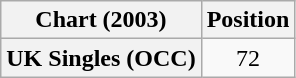<table class="wikitable plainrowheaders" style="text-align:center">
<tr>
<th scope="col">Chart (2003)</th>
<th scope="col">Position</th>
</tr>
<tr>
<th scope="row">UK Singles (OCC)</th>
<td>72</td>
</tr>
</table>
